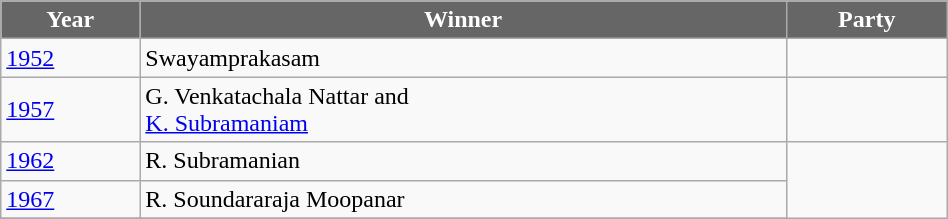<table class="wikitable" width="50%">
<tr>
<th style="background-color:#666666; color:white">Year</th>
<th style="background-color:#666666; color:white">Winner</th>
<th style="background-color:#666666; color:white" colspan="2">Party</th>
</tr>
<tr>
<td><a href='#'>1952</a></td>
<td>Swayamprakasam</td>
<td></td>
</tr>
<tr>
<td><a href='#'>1957</a></td>
<td>G. Venkatachala Nattar and <br><a href='#'>K. Subramaniam</a></td>
<td></td>
</tr>
<tr>
<td><a href='#'>1962</a></td>
<td>R. Subramanian</td>
</tr>
<tr>
<td><a href='#'>1967</a></td>
<td>R. Soundararaja Moopanar</td>
</tr>
<tr>
</tr>
</table>
